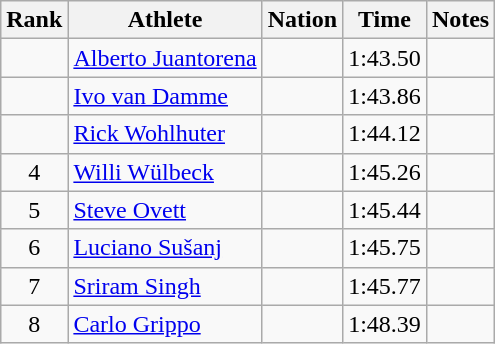<table class="wikitable sortable" style="text-align:center">
<tr>
<th>Rank</th>
<th>Athlete</th>
<th>Nation</th>
<th>Time</th>
<th>Notes</th>
</tr>
<tr>
<td></td>
<td align=left><a href='#'>Alberto Juantorena</a></td>
<td align=left></td>
<td>1:43.50</td>
<td></td>
</tr>
<tr>
<td></td>
<td align=left><a href='#'>Ivo van Damme</a></td>
<td align=left></td>
<td>1:43.86</td>
<td></td>
</tr>
<tr>
<td></td>
<td align=left><a href='#'>Rick Wohlhuter</a></td>
<td align=left></td>
<td>1:44.12</td>
<td></td>
</tr>
<tr>
<td>4</td>
<td align=left><a href='#'>Willi Wülbeck</a></td>
<td align=left></td>
<td>1:45.26</td>
<td></td>
</tr>
<tr>
<td>5</td>
<td align=left><a href='#'>Steve Ovett</a></td>
<td align=left></td>
<td>1:45.44</td>
<td></td>
</tr>
<tr>
<td>6</td>
<td align=left><a href='#'>Luciano Sušanj</a></td>
<td align=left></td>
<td>1:45.75</td>
<td></td>
</tr>
<tr>
<td>7</td>
<td align=left><a href='#'>Sriram Singh</a></td>
<td align=left></td>
<td>1:45.77</td>
<td></td>
</tr>
<tr>
<td>8</td>
<td align=left><a href='#'>Carlo Grippo</a></td>
<td align=left></td>
<td>1:48.39</td>
<td></td>
</tr>
</table>
